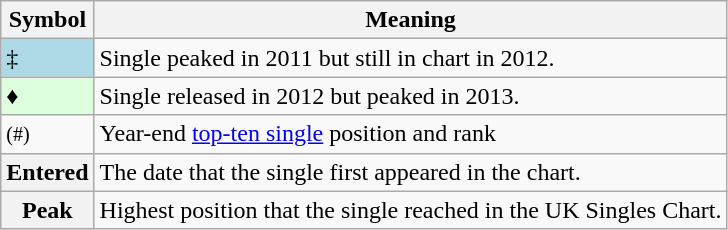<table Class="wikitable">
<tr>
<th>Symbol</th>
<th>Meaning</th>
</tr>
<tr>
<td bgcolor=lightblue>‡</td>
<td>Single peaked in 2011 but still in chart in 2012.</td>
</tr>
<tr>
<td bgcolor=#DDFFDD>♦</td>
<td>Single released in 2012 but peaked in 2013.</td>
</tr>
<tr>
<td><small>(#)</small></td>
<td>Year-end <a href='#'>top-ten single</a> position and rank</td>
</tr>
<tr>
<th>Entered</th>
<td>The date that the single first appeared in the chart.</td>
</tr>
<tr>
<th>Peak</th>
<td>Highest position that the single reached in the UK Singles Chart.</td>
</tr>
</table>
